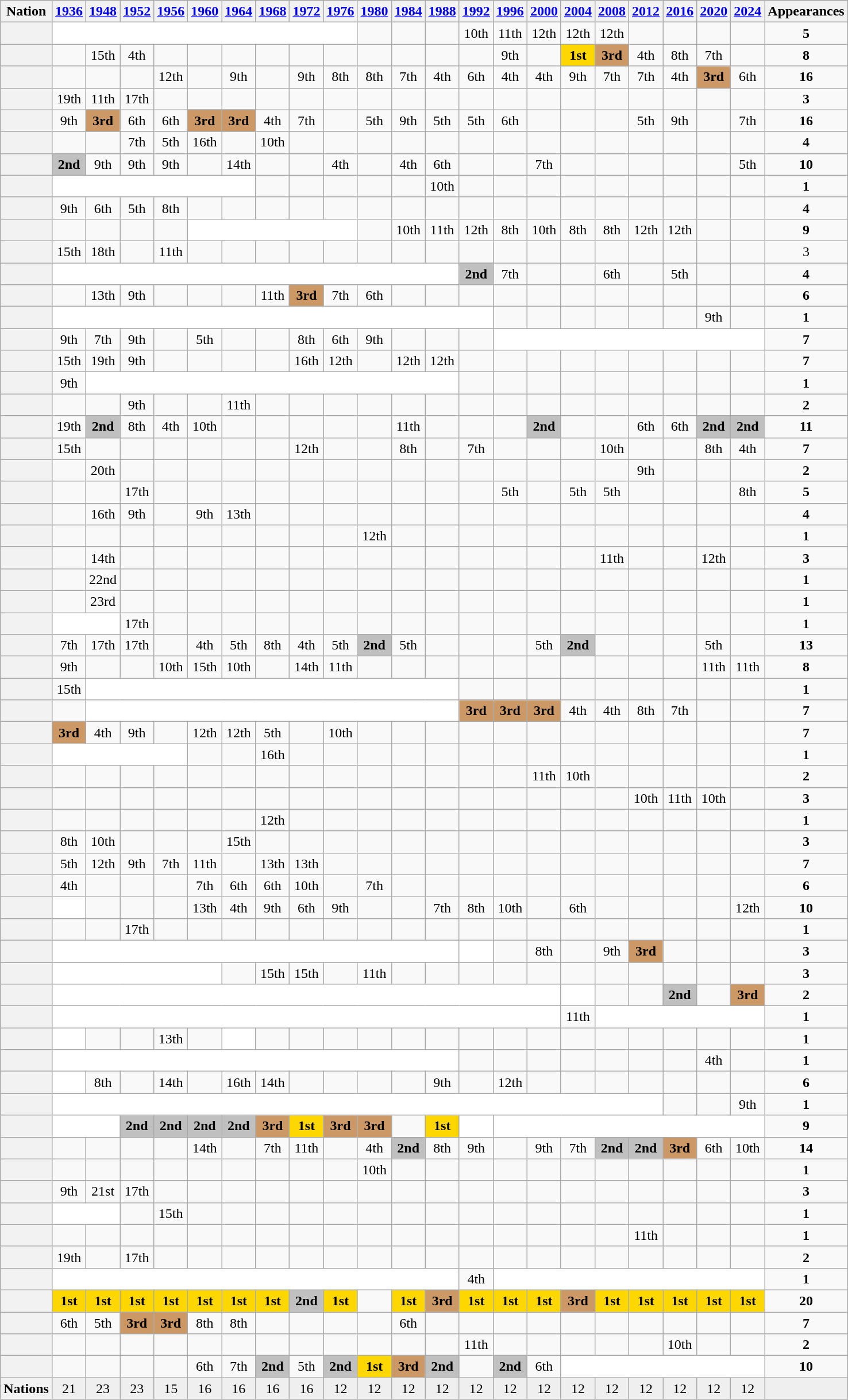<table class="wikitable plainrowheaders sticky-table-row1 sticky-table-col1" style="text-align:center">
<tr>
<th scope="col">Nation</th>
<th scope="col"><a href='#'>1936</a><br></th>
<th scope="col"><a href='#'>1948</a><br></th>
<th scope="col"><a href='#'>1952</a><br></th>
<th scope="col"><a href='#'>1956</a><br></th>
<th scope="col"><a href='#'>1960</a><br></th>
<th scope="col"><a href='#'>1964</a><br></th>
<th scope="col"><a href='#'>1968</a><br></th>
<th scope="col"><a href='#'>1972</a><br></th>
<th scope="col"><a href='#'>1976</a><br></th>
<th scope="col"><a href='#'>1980</a><br></th>
<th scope="col"><a href='#'>1984</a><br></th>
<th scope="col"><a href='#'>1988</a><br></th>
<th scope="col"><a href='#'>1992</a><br></th>
<th scope="col"><a href='#'>1996</a><br></th>
<th scope="col"><a href='#'>2000</a><br></th>
<th scope="col"><a href='#'>2004</a><br></th>
<th scope="col"><a href='#'>2008</a><br></th>
<th scope="col"><a href='#'>2012</a><br></th>
<th scope="col"><a href='#'>2016</a><br></th>
<th scope="col"><a href='#'>2020</a><br></th>
<th scope="col"><a href='#'>2024</a><br></th>
<th scope="col">Appearances</th>
</tr>
<tr>
<th scope="row"></th>
<td style="background:white" colspan=9></td>
<td></td>
<td></td>
<td></td>
<td>10th</td>
<td>11th</td>
<td>12th</td>
<td>12th</td>
<td>12th</td>
<td></td>
<td></td>
<td></td>
<td></td>
<td><strong>5</strong></td>
</tr>
<tr>
<th scope="row"></th>
<td></td>
<td>15th</td>
<td>4th</td>
<td></td>
<td></td>
<td></td>
<td></td>
<td></td>
<td></td>
<td></td>
<td></td>
<td></td>
<td></td>
<td>9th</td>
<td></td>
<td style="background:gold"><strong>1st</strong></td>
<td style="background:#cc9966"><strong>3rd</strong></td>
<td>4th</td>
<td>8th</td>
<td>7th</td>
<td></td>
<td><strong>8</strong></td>
</tr>
<tr>
<th scope="row"></th>
<td></td>
<td></td>
<td></td>
<td>12th</td>
<td></td>
<td>9th</td>
<td></td>
<td>9th</td>
<td>8th</td>
<td>8th</td>
<td>7th</td>
<td>4th</td>
<td>6th</td>
<td>4th</td>
<td>4th</td>
<td>9th</td>
<td>7th</td>
<td>7th</td>
<td>4th</td>
<td style="background:#cc9966"><strong>3rd</strong></td>
<td>6th</td>
<td><strong>16</strong></td>
</tr>
<tr>
<th scope="row"></th>
<td>19th</td>
<td>11th</td>
<td>17th</td>
<td></td>
<td></td>
<td></td>
<td></td>
<td></td>
<td></td>
<td></td>
<td></td>
<td></td>
<td></td>
<td></td>
<td></td>
<td></td>
<td></td>
<td></td>
<td></td>
<td></td>
<td></td>
<td><strong>3</strong></td>
</tr>
<tr>
<th scope="row"></th>
<td>9th</td>
<td style="background:#cc9966"><strong>3rd</strong></td>
<td>6th</td>
<td>6th</td>
<td style="background:#cc9966"><strong>3rd</strong></td>
<td style="background:#cc9966"><strong>3rd</strong></td>
<td>4th</td>
<td>7th</td>
<td></td>
<td>5th</td>
<td>9th</td>
<td>5th</td>
<td>5th</td>
<td>6th</td>
<td></td>
<td></td>
<td></td>
<td>5th</td>
<td>9th</td>
<td></td>
<td>7th</td>
<td><strong>16</strong></td>
</tr>
<tr>
<th scope="row"></th>
<td></td>
<td></td>
<td>7th</td>
<td>5th</td>
<td>16th</td>
<td></td>
<td>10th</td>
<td></td>
<td></td>
<td></td>
<td></td>
<td></td>
<td></td>
<td></td>
<td></td>
<td></td>
<td></td>
<td></td>
<td></td>
<td></td>
<td></td>
<td><strong>4</strong></td>
</tr>
<tr>
<th scope="row"></th>
<td style="background:silver"><strong>2nd</strong></td>
<td>9th</td>
<td>9th</td>
<td>9th</td>
<td></td>
<td>14th</td>
<td></td>
<td></td>
<td>4th</td>
<td></td>
<td>4th</td>
<td>6th</td>
<td></td>
<td></td>
<td>7th</td>
<td></td>
<td></td>
<td></td>
<td></td>
<td></td>
<td>5th</td>
<td><strong>10</strong></td>
</tr>
<tr>
<th scope="row"></th>
<td style="background:white" colspan=6></td>
<td></td>
<td></td>
<td></td>
<td></td>
<td></td>
<td>10th</td>
<td></td>
<td></td>
<td></td>
<td></td>
<td></td>
<td></td>
<td></td>
<td></td>
<td></td>
<td><strong>1</strong></td>
</tr>
<tr>
<th scope="row"></th>
<td>9th</td>
<td>6th</td>
<td>5th</td>
<td>8th</td>
<td></td>
<td></td>
<td></td>
<td></td>
<td></td>
<td></td>
<td></td>
<td></td>
<td></td>
<td></td>
<td></td>
<td></td>
<td></td>
<td></td>
<td></td>
<td></td>
<td></td>
<td><strong>4</strong></td>
</tr>
<tr>
<th scope="row"></th>
<td></td>
<td></td>
<td></td>
<td></td>
<td style="background:white" colspan=5></td>
<td></td>
<td>10th</td>
<td>11th</td>
<td>12th</td>
<td>8th</td>
<td>10th</td>
<td>8th</td>
<td>8th</td>
<td>12th</td>
<td>12th</td>
<td></td>
<td></td>
<td><strong>9</strong></td>
</tr>
<tr>
<th scope="row"></th>
<td>15th</td>
<td>18th</td>
<td></td>
<td>11th</td>
<td></td>
<td></td>
<td></td>
<td></td>
<td></td>
<td></td>
<td></td>
<td></td>
<td></td>
<td></td>
<td></td>
<td></td>
<td></td>
<td></td>
<td></td>
<td></td>
<td></td>
<td>3</td>
</tr>
<tr>
<th scope="row"></th>
<td style="background:white" colspan=12></td>
<td style="background:silver"><strong>2nd</strong></td>
<td>7th</td>
<td></td>
<td></td>
<td>6th</td>
<td></td>
<td>5th</td>
<td></td>
<td></td>
<td><strong>4</strong></td>
</tr>
<tr>
<th scope="row"></th>
<td></td>
<td>13th</td>
<td>9th</td>
<td></td>
<td></td>
<td></td>
<td>11th</td>
<td style="background:#cc9966"><strong>3rd</strong></td>
<td>7th</td>
<td>6th</td>
<td></td>
<td></td>
<td></td>
<td></td>
<td></td>
<td></td>
<td></td>
<td></td>
<td></td>
<td></td>
<td></td>
<td><strong>6</strong></td>
</tr>
<tr>
<th scope="row"></th>
<td style="background:white" colspan=13></td>
<td></td>
<td></td>
<td></td>
<td></td>
<td></td>
<td></td>
<td>9th</td>
<td></td>
<td><strong>1</strong></td>
</tr>
<tr>
<th scope="row"></th>
<td>9th</td>
<td>7th</td>
<td>9th</td>
<td></td>
<td>5th</td>
<td></td>
<td></td>
<td>8th</td>
<td>6th</td>
<td>9th</td>
<td></td>
<td></td>
<td></td>
<td style="background:white" colspan=8></td>
<td><strong>7</strong></td>
</tr>
<tr>
<th scope="row"></th>
<td>15th</td>
<td>19th</td>
<td>9th</td>
<td></td>
<td></td>
<td></td>
<td></td>
<td>16th</td>
<td>12th</td>
<td></td>
<td>12th</td>
<td>12th</td>
<td></td>
<td></td>
<td></td>
<td></td>
<td></td>
<td></td>
<td></td>
<td></td>
<td></td>
<td><strong>7</strong></td>
</tr>
<tr>
<th scope="row"></th>
<td>9th</td>
<td style="background:white" colspan=11></td>
<td></td>
<td></td>
<td></td>
<td></td>
<td></td>
<td></td>
<td></td>
<td></td>
<td></td>
<td><strong>1</strong></td>
</tr>
<tr>
<th scope="row"></th>
<td></td>
<td></td>
<td>9th</td>
<td></td>
<td></td>
<td>11th</td>
<td></td>
<td></td>
<td></td>
<td></td>
<td></td>
<td></td>
<td></td>
<td></td>
<td></td>
<td></td>
<td></td>
<td></td>
<td></td>
<td></td>
<td></td>
<td><strong>2</strong></td>
</tr>
<tr>
<th scope="row"></th>
<td>19th</td>
<td style="background:silver"><strong>2nd</strong></td>
<td>8th</td>
<td>4th</td>
<td>10th</td>
<td></td>
<td></td>
<td></td>
<td></td>
<td></td>
<td>11th</td>
<td></td>
<td></td>
<td></td>
<td style="background:silver"><strong>2nd</strong></td>
<td></td>
<td></td>
<td>6th</td>
<td>6th</td>
<td style="background:silver"><strong>2nd</strong></td>
<td style="background:silver"><strong>2nd</strong></td>
<td><strong>11</strong></td>
</tr>
<tr>
<th scope="row"></th>
<td>15th</td>
<td></td>
<td></td>
<td></td>
<td></td>
<td></td>
<td></td>
<td>12th</td>
<td></td>
<td></td>
<td>8th</td>
<td></td>
<td>7th</td>
<td></td>
<td></td>
<td></td>
<td>10th</td>
<td></td>
<td></td>
<td>8th</td>
<td>4th</td>
<td><strong>7</strong></td>
</tr>
<tr>
<th scope="row"></th>
<td></td>
<td>20th</td>
<td></td>
<td></td>
<td></td>
<td></td>
<td></td>
<td></td>
<td></td>
<td></td>
<td></td>
<td></td>
<td></td>
<td></td>
<td></td>
<td></td>
<td></td>
<td>9th</td>
<td></td>
<td></td>
<td></td>
<td><strong>2</strong></td>
</tr>
<tr>
<th scope="row"></th>
<td></td>
<td></td>
<td>17th</td>
<td></td>
<td></td>
<td></td>
<td></td>
<td></td>
<td></td>
<td></td>
<td></td>
<td></td>
<td></td>
<td>5th</td>
<td></td>
<td>5th</td>
<td>5th</td>
<td></td>
<td></td>
<td></td>
<td>8th</td>
<td><strong>5</strong></td>
</tr>
<tr>
<th scope="row"></th>
<td></td>
<td>16th</td>
<td>9th</td>
<td></td>
<td>9th</td>
<td>13th</td>
<td></td>
<td></td>
<td></td>
<td></td>
<td></td>
<td></td>
<td></td>
<td></td>
<td></td>
<td></td>
<td></td>
<td></td>
<td></td>
<td></td>
<td></td>
<td><strong>4</strong></td>
</tr>
<tr>
<th scope="row"></th>
<td></td>
<td></td>
<td></td>
<td></td>
<td></td>
<td></td>
<td></td>
<td></td>
<td></td>
<td>12th</td>
<td></td>
<td></td>
<td></td>
<td></td>
<td></td>
<td></td>
<td></td>
<td></td>
<td></td>
<td></td>
<td></td>
<td><strong>1</strong></td>
</tr>
<tr>
<th scope="row"></th>
<td></td>
<td>14th</td>
<td></td>
<td></td>
<td></td>
<td></td>
<td></td>
<td></td>
<td></td>
<td></td>
<td></td>
<td></td>
<td></td>
<td></td>
<td></td>
<td></td>
<td>11th</td>
<td></td>
<td></td>
<td>12th</td>
<td></td>
<td><strong>3</strong></td>
</tr>
<tr>
<th scope="row"></th>
<td></td>
<td>22nd</td>
<td></td>
<td></td>
<td></td>
<td></td>
<td></td>
<td></td>
<td></td>
<td></td>
<td></td>
<td></td>
<td></td>
<td></td>
<td></td>
<td></td>
<td></td>
<td></td>
<td></td>
<td></td>
<td></td>
<td><strong>1</strong></td>
</tr>
<tr>
<th scope="row"></th>
<td></td>
<td>23rd</td>
<td></td>
<td></td>
<td></td>
<td></td>
<td></td>
<td></td>
<td></td>
<td></td>
<td></td>
<td></td>
<td></td>
<td></td>
<td></td>
<td></td>
<td></td>
<td></td>
<td></td>
<td></td>
<td></td>
<td><strong>1</strong></td>
</tr>
<tr>
<th scope="row"></th>
<td style="background:white" colspan=2></td>
<td>17th</td>
<td></td>
<td></td>
<td></td>
<td></td>
<td></td>
<td></td>
<td></td>
<td></td>
<td></td>
<td></td>
<td></td>
<td></td>
<td></td>
<td></td>
<td></td>
<td></td>
<td></td>
<td></td>
<td><strong>1</strong></td>
</tr>
<tr>
<th scope="row"></th>
<td>7th</td>
<td>17th</td>
<td>17th</td>
<td></td>
<td>4th</td>
<td>5th</td>
<td>8th</td>
<td>4th</td>
<td>5th</td>
<td style="background:silver"><strong>2nd</strong></td>
<td>5th</td>
<td></td>
<td></td>
<td></td>
<td>5th</td>
<td style="background:silver"><strong>2nd</strong></td>
<td></td>
<td></td>
<td></td>
<td>5th</td>
<td></td>
<td><strong>13</strong></td>
</tr>
<tr>
<th scope="row"></th>
<td>9th</td>
<td></td>
<td></td>
<td>10th</td>
<td>15th</td>
<td>10th</td>
<td></td>
<td>14th</td>
<td>11th</td>
<td></td>
<td></td>
<td></td>
<td></td>
<td></td>
<td></td>
<td></td>
<td></td>
<td></td>
<td></td>
<td>11th</td>
<td>11th</td>
<td><strong>8</strong></td>
</tr>
<tr>
<th scope="row"></th>
<td>15th</td>
<td style="background:white" colspan=11></td>
<td></td>
<td></td>
<td></td>
<td></td>
<td></td>
<td></td>
<td></td>
<td></td>
<td></td>
<td><strong>1</strong></td>
</tr>
<tr>
<th scope="row"></th>
<td></td>
<td style="background:white" colspan=11></td>
<td style="background:#cc9966"><strong>3rd</strong></td>
<td style="background:#cc9966"><strong>3rd</strong></td>
<td style="background:#cc9966"><strong>3rd</strong></td>
<td>4th</td>
<td>4th</td>
<td>8th</td>
<td>7th</td>
<td></td>
<td></td>
<td><strong>7</strong></td>
</tr>
<tr>
<th scope="row"></th>
<td style="background:#cc9966"><strong>3rd</strong></td>
<td>4th</td>
<td>9th</td>
<td></td>
<td>12th</td>
<td>12th</td>
<td>5th</td>
<td></td>
<td>10th</td>
<td></td>
<td></td>
<td></td>
<td></td>
<td></td>
<td></td>
<td></td>
<td></td>
<td></td>
<td></td>
<td></td>
<td></td>
<td><strong>7</strong></td>
</tr>
<tr>
<th scope="row"></th>
<td style="background:white" colspan=4></td>
<td></td>
<td></td>
<td>16th</td>
<td></td>
<td></td>
<td></td>
<td></td>
<td></td>
<td></td>
<td></td>
<td></td>
<td></td>
<td></td>
<td></td>
<td></td>
<td></td>
<td></td>
<td><strong>1</strong></td>
</tr>
<tr>
<th scope="row"></th>
<td></td>
<td></td>
<td></td>
<td></td>
<td></td>
<td></td>
<td></td>
<td></td>
<td></td>
<td></td>
<td></td>
<td></td>
<td></td>
<td></td>
<td>11th</td>
<td>10th</td>
<td></td>
<td></td>
<td></td>
<td></td>
<td></td>
<td><strong>2</strong></td>
</tr>
<tr>
<th scope="row"></th>
<td></td>
<td></td>
<td></td>
<td></td>
<td></td>
<td></td>
<td></td>
<td></td>
<td></td>
<td></td>
<td></td>
<td></td>
<td></td>
<td></td>
<td></td>
<td></td>
<td></td>
<td>10th</td>
<td>11th</td>
<td>10th</td>
<td></td>
<td><strong>3</strong></td>
</tr>
<tr>
<th scope="row"></th>
<td></td>
<td></td>
<td></td>
<td></td>
<td></td>
<td></td>
<td>12th</td>
<td></td>
<td></td>
<td></td>
<td></td>
<td></td>
<td></td>
<td></td>
<td></td>
<td></td>
<td></td>
<td></td>
<td></td>
<td></td>
<td></td>
<td><strong>1</strong></td>
</tr>
<tr>
<th scope="row"></th>
<td>8th</td>
<td>10th</td>
<td></td>
<td></td>
<td></td>
<td>15th</td>
<td></td>
<td></td>
<td></td>
<td></td>
<td></td>
<td></td>
<td></td>
<td></td>
<td></td>
<td></td>
<td></td>
<td></td>
<td></td>
<td></td>
<td></td>
<td><strong>3</strong></td>
</tr>
<tr>
<th scope="row"></th>
<td>5th</td>
<td>12th</td>
<td>9th</td>
<td>7th</td>
<td>11th</td>
<td></td>
<td>13th</td>
<td>13th</td>
<td></td>
<td></td>
<td></td>
<td></td>
<td></td>
<td></td>
<td></td>
<td></td>
<td></td>
<td></td>
<td></td>
<td></td>
<td></td>
<td><strong>7</strong></td>
</tr>
<tr>
<th scope="row"></th>
<td>4th</td>
<td></td>
<td></td>
<td></td>
<td>7th</td>
<td>6th</td>
<td>6th</td>
<td>10th</td>
<td></td>
<td>7th</td>
<td></td>
<td></td>
<td></td>
<td></td>
<td></td>
<td></td>
<td></td>
<td></td>
<td></td>
<td></td>
<td></td>
<td><strong>6</strong></td>
</tr>
<tr>
<th scope="row"></th>
<td style="background:white"></td>
<td></td>
<td></td>
<td></td>
<td>13th</td>
<td>4th</td>
<td>9th</td>
<td>6th</td>
<td>9th</td>
<td></td>
<td></td>
<td>7th</td>
<td>8th</td>
<td>10th</td>
<td></td>
<td>6th</td>
<td></td>
<td></td>
<td></td>
<td></td>
<td>12th</td>
<td><strong>10</strong></td>
</tr>
<tr>
<th scope="row"></th>
<td></td>
<td></td>
<td>17th</td>
<td></td>
<td></td>
<td></td>
<td></td>
<td></td>
<td></td>
<td></td>
<td></td>
<td></td>
<td></td>
<td></td>
<td></td>
<td></td>
<td></td>
<td></td>
<td></td>
<td></td>
<td></td>
<td><strong>1</strong></td>
</tr>
<tr>
<th scope="row"></th>
<td style="background:white" colspan=12></td>
<td style="background:white"></td>
<td></td>
<td>8th</td>
<td></td>
<td>9th</td>
<td style="background:#cc9966"><strong>3rd</strong></td>
<td></td>
<td></td>
<td></td>
<td><strong>3</strong></td>
</tr>
<tr>
<th scope="row"></th>
<td style="background:white" colspan=5></td>
<td></td>
<td>15th</td>
<td>15th</td>
<td></td>
<td>11th</td>
<td></td>
<td></td>
<td></td>
<td></td>
<td></td>
<td></td>
<td></td>
<td></td>
<td></td>
<td></td>
<td></td>
<td><strong>3</strong></td>
</tr>
<tr>
<th scope="row"></th>
<td style="background:white" colspan=15></td>
<td style="background:white"></td>
<td></td>
<td></td>
<td style="background:silver"><strong>2nd</strong></td>
<td></td>
<td style="background:#cc9966"><strong>3rd</strong></td>
<td><strong>2</strong></td>
</tr>
<tr>
<th scope="row"></th>
<td style="background:white" colspan=15></td>
<td>11th</td>
<td style="background:white" colspan=5></td>
<td><strong>1</strong></td>
</tr>
<tr>
<th scope="row"></th>
<td style="background:white"></td>
<td></td>
<td></td>
<td>13th</td>
<td></td>
<td style="background:white"></td>
<td></td>
<td></td>
<td></td>
<td></td>
<td></td>
<td></td>
<td></td>
<td></td>
<td></td>
<td></td>
<td></td>
<td></td>
<td></td>
<td></td>
<td></td>
<td><strong>1</strong></td>
</tr>
<tr>
<th scope="row"></th>
<td style="background:white" colspan=12></td>
<td></td>
<td></td>
<td></td>
<td></td>
<td></td>
<td></td>
<td></td>
<td>4th</td>
<td></td>
<td><strong>1</strong></td>
</tr>
<tr>
<th scope="row"></th>
<td style="background:white"></td>
<td>8th</td>
<td></td>
<td>14th</td>
<td></td>
<td>16th</td>
<td>14th</td>
<td></td>
<td></td>
<td></td>
<td></td>
<td>9th</td>
<td></td>
<td>12th</td>
<td></td>
<td></td>
<td></td>
<td></td>
<td></td>
<td></td>
<td></td>
<td><strong>6</strong></td>
</tr>
<tr>
<th scope="row"></th>
<td style="background:white" colspan=18></td>
<td></td>
<td></td>
<td>9th</td>
<td><strong>1</strong></td>
</tr>
<tr>
<th scope="row"></th>
<td style="background:white" colspan=2></td>
<td style="background:silver"><strong>2nd</strong></td>
<td style="background:silver"><strong>2nd</strong></td>
<td style="background:silver"><strong>2nd</strong></td>
<td style="background:silver"><strong>2nd</strong></td>
<td style="background:#cc9966"><strong>3rd</strong></td>
<td style="background:gold"><strong>1st</strong></td>
<td style="background:#cc9966"><strong>3rd</strong></td>
<td style="background:#cc9966"><strong>3rd</strong></td>
<td></td>
<td style="background:gold"><strong>1st</strong></td>
<td style="background:white"></td>
<td style="background:white" colspan=8></td>
<td><strong>9</strong></td>
</tr>
<tr>
<th scope="row"></th>
<td></td>
<td></td>
<td></td>
<td></td>
<td>14th</td>
<td></td>
<td>7th</td>
<td>11th</td>
<td></td>
<td>4th</td>
<td style="background:silver"><strong>2nd</strong></td>
<td>8th</td>
<td>9th</td>
<td></td>
<td>9th</td>
<td>7th</td>
<td style="background:silver"><strong>2nd</strong></td>
<td style="background:silver"><strong>2nd</strong></td>
<td style="background:#cc9966"><strong>3rd</strong></td>
<td>6th</td>
<td>10th</td>
<td><strong>14</strong></td>
</tr>
<tr>
<th scope="row"></th>
<td></td>
<td></td>
<td></td>
<td></td>
<td></td>
<td></td>
<td></td>
<td></td>
<td></td>
<td>10th</td>
<td></td>
<td></td>
<td></td>
<td></td>
<td></td>
<td></td>
<td></td>
<td></td>
<td></td>
<td></td>
<td></td>
<td><strong>1</strong></td>
</tr>
<tr>
<th scope="row"></th>
<td>9th</td>
<td>21st</td>
<td>17th</td>
<td></td>
<td></td>
<td></td>
<td></td>
<td></td>
<td></td>
<td></td>
<td></td>
<td></td>
<td></td>
<td></td>
<td></td>
<td></td>
<td></td>
<td></td>
<td></td>
<td></td>
<td></td>
<td><strong>3</strong></td>
</tr>
<tr>
<th scope="row"></th>
<td style="background:white" colspan=2></td>
<td></td>
<td>15th</td>
<td></td>
<td></td>
<td></td>
<td></td>
<td></td>
<td></td>
<td></td>
<td></td>
<td></td>
<td></td>
<td></td>
<td></td>
<td></td>
<td></td>
<td></td>
<td></td>
<td></td>
<td><strong>1</strong></td>
</tr>
<tr>
<th scope="row"></th>
<td></td>
<td></td>
<td></td>
<td></td>
<td></td>
<td></td>
<td></td>
<td></td>
<td></td>
<td></td>
<td></td>
<td></td>
<td></td>
<td></td>
<td></td>
<td></td>
<td></td>
<td>11th</td>
<td></td>
<td></td>
<td></td>
<td><strong>1</strong></td>
</tr>
<tr>
<th scope="row"></th>
<td>19th</td>
<td></td>
<td>17th</td>
<td></td>
<td></td>
<td></td>
<td></td>
<td></td>
<td></td>
<td></td>
<td></td>
<td></td>
<td></td>
<td></td>
<td></td>
<td></td>
<td></td>
<td></td>
<td></td>
<td></td>
<td></td>
<td><strong>2</strong></td>
</tr>
<tr>
<th scope="row"></th>
<td style="background:white" colspan=12></td>
<td>4th</td>
<td style="background:white" colspan=8></td>
<td><strong>1</strong></td>
</tr>
<tr>
<th scope="row"></th>
<td style="background:gold"><strong>1st</strong></td>
<td style="background:gold"><strong>1st</strong></td>
<td style="background:gold"><strong>1st</strong></td>
<td style="background:gold"><strong>1st</strong></td>
<td style="background:gold"><strong>1st</strong></td>
<td style="background:gold"><strong>1st</strong></td>
<td style="background:gold"><strong>1st</strong></td>
<td style="background:silver"><strong>2nd</strong></td>
<td style="background:gold"><strong>1st</strong></td>
<td></td>
<td style="background:gold"><strong>1st</strong></td>
<td style="background:#cc9966"><strong>3rd</strong></td>
<td style="background:gold"><strong>1st</strong></td>
<td style="background:gold"><strong>1st</strong></td>
<td style="background:gold"><strong>1st</strong></td>
<td style="background:#cc9966"><strong>3rd</strong></td>
<td style="background:gold"><strong>1st</strong></td>
<td style="background:gold"><strong>1st</strong></td>
<td style="background:gold"><strong>1st</strong></td>
<td style="background:gold"><strong>1st</strong></td>
<td style="background:gold"><strong>1st</strong></td>
<td><strong>20</strong></td>
</tr>
<tr>
<th scope="row"></th>
<td>6th</td>
<td>5th</td>
<td style="background:#cc9966"><strong>3rd</strong></td>
<td style="background:#cc9966"><strong>3rd</strong></td>
<td>8th</td>
<td>8th</td>
<td></td>
<td></td>
<td></td>
<td></td>
<td>6th</td>
<td></td>
<td></td>
<td></td>
<td></td>
<td></td>
<td></td>
<td></td>
<td></td>
<td></td>
<td></td>
<td><strong>7</strong></td>
</tr>
<tr>
<th scope="row"></th>
<td></td>
<td></td>
<td></td>
<td></td>
<td></td>
<td></td>
<td></td>
<td></td>
<td></td>
<td></td>
<td></td>
<td></td>
<td>11th</td>
<td></td>
<td></td>
<td></td>
<td></td>
<td></td>
<td>10th</td>
<td></td>
<td></td>
<td><strong>2</strong></td>
</tr>
<tr>
<th scope="row"></th>
<td></td>
<td></td>
<td></td>
<td></td>
<td>6th</td>
<td>7th</td>
<td style="background:silver"><strong>2nd</strong></td>
<td>5th</td>
<td style="background:silver"><strong>2nd</strong></td>
<td style="background:gold"><strong>1st</strong></td>
<td style="background:#cc9966"><strong>3rd</strong></td>
<td style="background:silver"><strong>2nd</strong></td>
<td></td>
<td style="background:silver"><strong>2nd</strong></td>
<td>6th</td>
<td style="background:white" colspan=6></td>
<td><strong>10</strong></td>
</tr>
<tr style="background:#EFEFEF">
<th scope="row"><strong>Nations</strong></th>
<td>21</td>
<td>23</td>
<td>23</td>
<td>15</td>
<td>16</td>
<td>16</td>
<td>16</td>
<td>16</td>
<td>12</td>
<td>12</td>
<td>12</td>
<td>12</td>
<td>12</td>
<td>12</td>
<td>12</td>
<td>12</td>
<td>12</td>
<td>12</td>
<td>12</td>
<td>12</td>
<td>12</td>
<td></td>
</tr>
</table>
